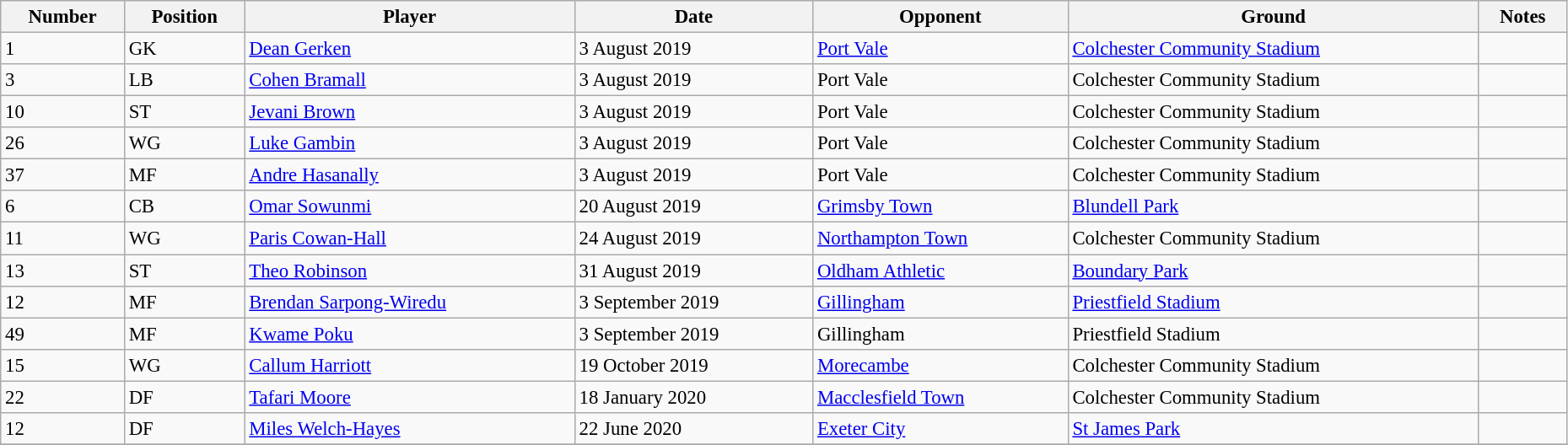<table width=98% class="wikitable" style="text-align:center; font-size:95%; text-align:left">
<tr>
<th>Number</th>
<th>Position</th>
<th>Player</th>
<th>Date</th>
<th>Opponent</th>
<th>Ground</th>
<th>Notes</th>
</tr>
<tr>
<td>1</td>
<td>GK</td>
<td> <a href='#'>Dean Gerken</a></td>
<td>3 August 2019</td>
<td><a href='#'>Port Vale</a></td>
<td><a href='#'>Colchester Community Stadium</a></td>
<td></td>
</tr>
<tr>
<td>3</td>
<td>LB</td>
<td> <a href='#'>Cohen Bramall</a></td>
<td>3 August 2019</td>
<td>Port Vale</td>
<td>Colchester Community Stadium</td>
<td></td>
</tr>
<tr>
<td>10</td>
<td>ST</td>
<td> <a href='#'>Jevani Brown</a></td>
<td>3 August 2019</td>
<td>Port Vale</td>
<td>Colchester Community Stadium</td>
<td></td>
</tr>
<tr>
<td>26</td>
<td>WG</td>
<td> <a href='#'>Luke Gambin</a></td>
<td>3 August 2019</td>
<td>Port Vale</td>
<td>Colchester Community Stadium</td>
<td></td>
</tr>
<tr>
<td>37</td>
<td>MF</td>
<td> <a href='#'>Andre Hasanally</a></td>
<td>3 August 2019</td>
<td>Port Vale</td>
<td>Colchester Community Stadium</td>
<td></td>
</tr>
<tr>
<td>6</td>
<td>CB</td>
<td> <a href='#'>Omar Sowunmi</a></td>
<td>20 August 2019</td>
<td><a href='#'>Grimsby Town</a></td>
<td><a href='#'>Blundell Park</a></td>
<td></td>
</tr>
<tr>
<td>11</td>
<td>WG</td>
<td> <a href='#'>Paris Cowan-Hall</a></td>
<td>24 August 2019</td>
<td><a href='#'>Northampton Town</a></td>
<td>Colchester Community Stadium</td>
<td></td>
</tr>
<tr>
<td>13</td>
<td>ST</td>
<td> <a href='#'>Theo Robinson</a></td>
<td>31 August 2019</td>
<td><a href='#'>Oldham Athletic</a></td>
<td><a href='#'>Boundary Park</a></td>
<td></td>
</tr>
<tr>
<td>12</td>
<td>MF</td>
<td> <a href='#'>Brendan Sarpong-Wiredu</a></td>
<td>3 September 2019</td>
<td><a href='#'>Gillingham</a></td>
<td><a href='#'>Priestfield Stadium</a></td>
<td></td>
</tr>
<tr>
<td>49</td>
<td>MF</td>
<td> <a href='#'>Kwame Poku</a></td>
<td>3 September 2019</td>
<td>Gillingham</td>
<td>Priestfield Stadium</td>
<td></td>
</tr>
<tr>
<td>15</td>
<td>WG</td>
<td> <a href='#'>Callum Harriott</a></td>
<td>19 October 2019</td>
<td><a href='#'>Morecambe</a></td>
<td>Colchester Community Stadium</td>
<td></td>
</tr>
<tr>
<td>22</td>
<td>DF</td>
<td> <a href='#'>Tafari Moore</a></td>
<td>18 January 2020</td>
<td><a href='#'>Macclesfield Town</a></td>
<td>Colchester Community Stadium</td>
<td></td>
</tr>
<tr>
<td>12</td>
<td>DF</td>
<td> <a href='#'>Miles Welch-Hayes</a></td>
<td>22 June 2020</td>
<td><a href='#'>Exeter City</a></td>
<td><a href='#'>St James Park</a></td>
<td></td>
</tr>
<tr>
</tr>
</table>
